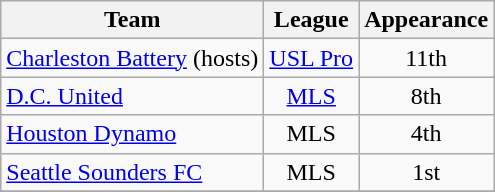<table class="wikitable sortable" style="text-align:center">
<tr>
<th>Team</th>
<th>League</th>
<th>Appearance</th>
</tr>
<tr>
<td style="text-align:left;"> <a href='#'>Charleston Battery</a> (hosts)</td>
<td><a href='#'>USL Pro</a></td>
<td>11th</td>
</tr>
<tr>
<td style="text-align:left;"> <a href='#'>D.C. United</a></td>
<td><a href='#'>MLS</a></td>
<td>8th</td>
</tr>
<tr>
<td style="text-align:left;"> <a href='#'>Houston Dynamo</a></td>
<td>MLS</td>
<td>4th</td>
</tr>
<tr>
<td style="text-align:left;"> <a href='#'>Seattle Sounders FC</a></td>
<td>MLS</td>
<td>1st</td>
</tr>
<tr>
</tr>
</table>
